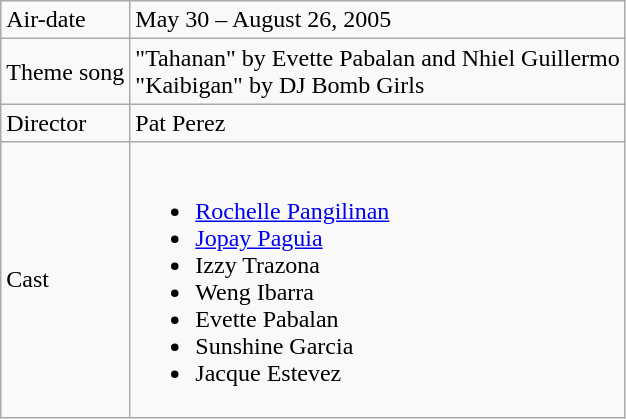<table class="wikitable">
<tr>
<td>Air-date</td>
<td>May 30 – August 26, 2005</td>
</tr>
<tr>
<td>Theme song</td>
<td>"Tahanan" by Evette Pabalan and Nhiel Guillermo <br> "Kaibigan" by DJ Bomb Girls</td>
</tr>
<tr>
<td>Director</td>
<td>Pat Perez</td>
</tr>
<tr>
<td>Cast</td>
<td><br><ul><li><a href='#'>Rochelle Pangilinan</a></li><li><a href='#'>Jopay Paguia</a></li><li>Izzy Trazona</li><li>Weng Ibarra</li><li>Evette Pabalan</li><li>Sunshine Garcia</li><li>Jacque Estevez</li></ul></td>
</tr>
</table>
